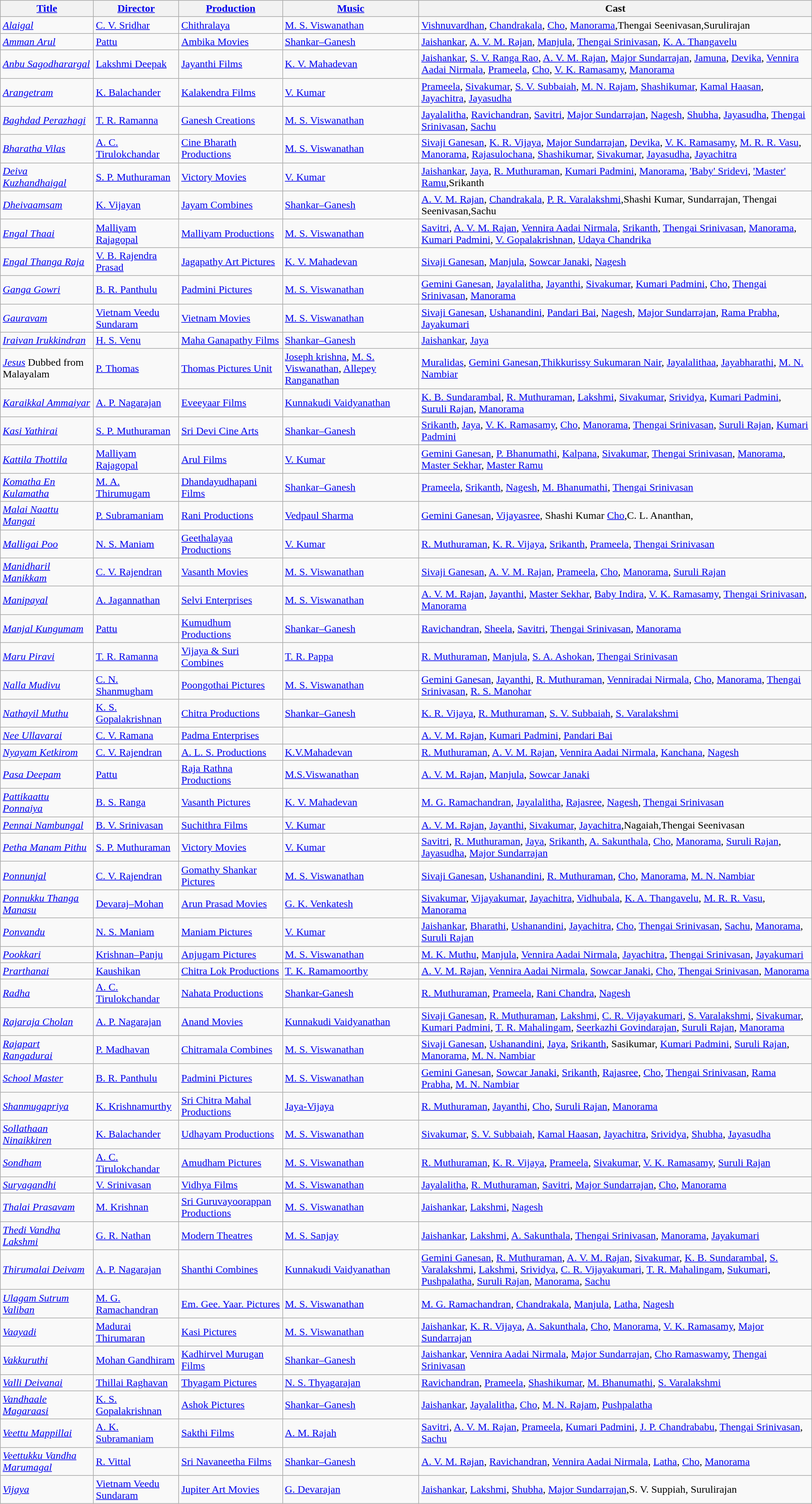<table class="wikitable">
<tr>
<th><a href='#'>Title</a></th>
<th><a href='#'>Director</a></th>
<th><a href='#'>Production</a></th>
<th><a href='#'>Music</a></th>
<th>Cast</th>
</tr>
<tr>
<td><em><a href='#'>Alaigal</a></em></td>
<td><a href='#'>C. V. Sridhar</a></td>
<td><a href='#'>Chithralaya</a></td>
<td><a href='#'>M. S. Viswanathan</a></td>
<td><a href='#'>Vishnuvardhan</a>, <a href='#'>Chandrakala</a>, <a href='#'>Cho</a>, <a href='#'>Manorama</a>,Thengai Seenivasan,Surulirajan</td>
</tr>
<tr --->
<td><em><a href='#'>Amman Arul</a></em></td>
<td><a href='#'>Pattu</a></td>
<td><a href='#'>Ambika Movies</a></td>
<td><a href='#'>Shankar–Ganesh</a></td>
<td><a href='#'>Jaishankar</a>, <a href='#'>A. V. M. Rajan</a>, <a href='#'>Manjula</a>, <a href='#'>Thengai Srinivasan</a>, <a href='#'>K. A. Thangavelu</a></td>
</tr>
<tr --->
<td><em><a href='#'>Anbu Sagodharargal</a></em></td>
<td><a href='#'>Lakshmi Deepak</a></td>
<td><a href='#'>Jayanthi Films</a></td>
<td><a href='#'>K. V. Mahadevan</a></td>
<td><a href='#'>Jaishankar</a>, <a href='#'>S. V. Ranga Rao</a>, <a href='#'>A. V. M. Rajan</a>, <a href='#'>Major Sundarrajan</a>, <a href='#'>Jamuna</a>, <a href='#'>Devika</a>, <a href='#'>Vennira Aadai Nirmala</a>, <a href='#'>Prameela</a>, <a href='#'>Cho</a>, <a href='#'>V. K. Ramasamy</a>, <a href='#'>Manorama</a></td>
</tr>
<tr --->
<td><em><a href='#'>Arangetram</a></em></td>
<td><a href='#'>K. Balachander</a></td>
<td><a href='#'>Kalakendra Films</a></td>
<td><a href='#'>V. Kumar</a></td>
<td><a href='#'>Prameela</a>, <a href='#'>Sivakumar</a>, <a href='#'>S. V. Subbaiah</a>, <a href='#'>M. N. Rajam</a>, <a href='#'>Shashikumar</a>, <a href='#'>Kamal Haasan</a>, <a href='#'>Jayachitra</a>, <a href='#'>Jayasudha</a></td>
</tr>
<tr --->
<td><em><a href='#'>Baghdad Perazhagi</a></em></td>
<td><a href='#'>T. R. Ramanna</a></td>
<td><a href='#'>Ganesh Creations</a></td>
<td><a href='#'>M. S. Viswanathan</a></td>
<td><a href='#'>Jayalalitha</a>, <a href='#'>Ravichandran</a>, <a href='#'>Savitri</a>, <a href='#'>Major Sundarrajan</a>, <a href='#'>Nagesh</a>, <a href='#'>Shubha</a>, <a href='#'>Jayasudha</a>, <a href='#'>Thengai Srinivasan</a>, <a href='#'>Sachu</a></td>
</tr>
<tr --->
<td><em><a href='#'>Bharatha Vilas</a></em></td>
<td><a href='#'>A. C. Tirulokchandar</a></td>
<td><a href='#'>Cine Bharath Productions</a></td>
<td><a href='#'>M. S. Viswanathan</a></td>
<td><a href='#'>Sivaji Ganesan</a>, <a href='#'>K. R. Vijaya</a>, <a href='#'>Major Sundarrajan</a>, <a href='#'>Devika</a>, <a href='#'>V. K. Ramasamy</a>, <a href='#'>M. R. R. Vasu</a>, <a href='#'>Manorama</a>, <a href='#'>Rajasulochana</a>, <a href='#'>Shashikumar</a>, <a href='#'>Sivakumar</a>, <a href='#'>Jayasudha</a>, <a href='#'>Jayachitra</a></td>
</tr>
<tr --->
<td><em><a href='#'>Deiva Kuzhandhaigal</a></em></td>
<td><a href='#'>S. P. Muthuraman</a></td>
<td><a href='#'>Victory Movies</a></td>
<td><a href='#'>V. Kumar</a></td>
<td><a href='#'>Jaishankar</a>, <a href='#'>Jaya</a>, <a href='#'>R. Muthuraman</a>, <a href='#'>Kumari Padmini</a>, <a href='#'>Manorama</a>, <a href='#'>'Baby' Sridevi</a>, <a href='#'>'Master' Ramu</a>,Srikanth</td>
</tr>
<tr --->
<td><em><a href='#'>Dheivaamsam</a></em></td>
<td><a href='#'>K. Vijayan</a></td>
<td><a href='#'>Jayam Combines</a></td>
<td><a href='#'>Shankar–Ganesh</a></td>
<td><a href='#'>A. V. M. Rajan</a>, <a href='#'>Chandrakala</a>, <a href='#'>P. R. Varalakshmi</a>,Shashi Kumar, Sundarrajan, Thengai Seenivasan,Sachu</td>
</tr>
<tr --->
<td><em><a href='#'>Engal Thaai</a></em></td>
<td><a href='#'>Malliyam Rajagopal</a></td>
<td><a href='#'>Malliyam Productions</a></td>
<td><a href='#'>M. S. Viswanathan</a></td>
<td><a href='#'>Savitri</a>, <a href='#'>A. V. M. Rajan</a>, <a href='#'>Vennira Aadai Nirmala</a>, <a href='#'>Srikanth</a>, <a href='#'>Thengai Srinivasan</a>, <a href='#'>Manorama</a>, <a href='#'>Kumari Padmini</a>, <a href='#'>V. Gopalakrishnan</a>, <a href='#'>Udaya Chandrika</a></td>
</tr>
<tr --->
<td><em><a href='#'>Engal Thanga Raja</a></em></td>
<td><a href='#'>V. B. Rajendra Prasad</a></td>
<td><a href='#'>Jagapathy Art Pictures</a></td>
<td><a href='#'>K. V. Mahadevan</a></td>
<td><a href='#'>Sivaji Ganesan</a>, <a href='#'>Manjula</a>, <a href='#'>Sowcar Janaki</a>, <a href='#'>Nagesh</a></td>
</tr>
<tr --->
<td><em><a href='#'>Ganga Gowri</a></em></td>
<td><a href='#'>B. R. Panthulu</a></td>
<td><a href='#'>Padmini Pictures</a></td>
<td><a href='#'>M. S. Viswanathan</a></td>
<td><a href='#'>Gemini Ganesan</a>, <a href='#'>Jayalalitha</a>, <a href='#'>Jayanthi</a>, <a href='#'>Sivakumar</a>, <a href='#'>Kumari Padmini</a>, <a href='#'>Cho</a>, <a href='#'>Thengai Srinivasan</a>, <a href='#'>Manorama</a></td>
</tr>
<tr --->
<td><em><a href='#'>Gauravam</a></em></td>
<td><a href='#'>Vietnam Veedu Sundaram</a></td>
<td><a href='#'>Vietnam Movies</a></td>
<td><a href='#'>M. S. Viswanathan</a></td>
<td><a href='#'>Sivaji Ganesan</a>, <a href='#'>Ushanandini</a>, <a href='#'>Pandari Bai</a>, <a href='#'>Nagesh</a>, <a href='#'>Major Sundarrajan</a>, <a href='#'>Rama Prabha</a>, <a href='#'>Jayakumari</a></td>
</tr>
<tr --->
<td><em><a href='#'>Iraivan Irukkindran</a></em></td>
<td><a href='#'>H. S. Venu</a></td>
<td><a href='#'>Maha Ganapathy Films</a></td>
<td><a href='#'>Shankar–Ganesh</a></td>
<td><a href='#'>Jaishankar</a>, <a href='#'>Jaya</a></td>
</tr>
<tr --->
<td><em><a href='#'>Jesus</a></em> Dubbed from Malayalam</td>
<td><a href='#'>P. Thomas</a></td>
<td><a href='#'>Thomas Pictures Unit</a></td>
<td><a href='#'>Joseph krishna</a>, <a href='#'>M. S. Viswanathan</a>, <a href='#'>Allepey Ranganathan</a></td>
<td><a href='#'>Muralidas</a>, <a href='#'>Gemini Ganesan</a>,<a href='#'>Thikkurissy Sukumaran Nair</a>, <a href='#'>Jayalalithaa</a>, <a href='#'>Jayabharathi</a>, <a href='#'>M. N. Nambiar</a></td>
</tr>
<tr --->
<td><em><a href='#'>Karaikkal Ammaiyar</a></em></td>
<td><a href='#'>A. P. Nagarajan</a></td>
<td><a href='#'>Eveeyaar Films</a></td>
<td><a href='#'>Kunnakudi Vaidyanathan</a></td>
<td><a href='#'>K. B. Sundarambal</a>, <a href='#'>R. Muthuraman</a>, <a href='#'>Lakshmi</a>, <a href='#'>Sivakumar</a>, <a href='#'>Srividya</a>, <a href='#'>Kumari Padmini</a>, <a href='#'>Suruli Rajan</a>, <a href='#'>Manorama</a></td>
</tr>
<tr --->
<td><em><a href='#'>Kasi Yathirai</a></em></td>
<td><a href='#'>S. P. Muthuraman</a></td>
<td><a href='#'>Sri Devi Cine Arts</a></td>
<td><a href='#'>Shankar–Ganesh</a></td>
<td><a href='#'>Srikanth</a>, <a href='#'>Jaya</a>, <a href='#'>V. K. Ramasamy</a>, <a href='#'>Cho</a>, <a href='#'>Manorama</a>, <a href='#'>Thengai Srinivasan</a>, <a href='#'>Suruli Rajan</a>, <a href='#'>Kumari Padmini</a></td>
</tr>
<tr --->
<td><em><a href='#'>Kattila Thottila</a></em></td>
<td><a href='#'>Malliyam Rajagopal</a></td>
<td><a href='#'>Arul Films</a></td>
<td><a href='#'>V. Kumar</a></td>
<td><a href='#'>Gemini Ganesan</a>, <a href='#'>P. Bhanumathi</a>, <a href='#'>Kalpana</a>, <a href='#'>Sivakumar</a>, <a href='#'>Thengai Srinivasan</a>, <a href='#'>Manorama</a>, <a href='#'>Master Sekhar</a>, <a href='#'>Master Ramu</a></td>
</tr>
<tr --->
<td><em><a href='#'>Komatha En Kulamatha</a></em></td>
<td><a href='#'>M. A. Thirumugam</a></td>
<td><a href='#'>Dhandayudhapani Films</a></td>
<td><a href='#'>Shankar–Ganesh</a></td>
<td><a href='#'>Prameela</a>, <a href='#'>Srikanth</a>, <a href='#'>Nagesh</a>, <a href='#'>M. Bhanumathi</a>,  <a href='#'>Thengai Srinivasan</a></td>
</tr>
<tr --->
<td><em><a href='#'>Malai Naattu Mangai</a></em></td>
<td><a href='#'>P. Subramaniam</a></td>
<td><a href='#'>Rani Productions</a></td>
<td><a href='#'>Vedpaul Sharma</a></td>
<td><a href='#'>Gemini Ganesan</a>, <a href='#'>Vijayasree</a>, Shashi Kumar <a href='#'>Cho</a>,C. L. Ananthan,</td>
</tr>
<tr --->
<td><em><a href='#'>Malligai Poo</a></em></td>
<td><a href='#'>N. S. Maniam</a></td>
<td><a href='#'>Geethalayaa Productions</a></td>
<td><a href='#'>V. Kumar</a></td>
<td><a href='#'>R. Muthuraman</a>, <a href='#'>K. R. Vijaya</a>, <a href='#'>Srikanth</a>, <a href='#'>Prameela</a>, <a href='#'>Thengai Srinivasan</a></td>
</tr>
<tr --->
<td><em><a href='#'>Manidharil Manikkam</a></em></td>
<td><a href='#'>C. V. Rajendran</a></td>
<td><a href='#'>Vasanth Movies</a></td>
<td><a href='#'>M. S. Viswanathan</a></td>
<td><a href='#'>Sivaji Ganesan</a>, <a href='#'>A. V. M. Rajan</a>, <a href='#'>Prameela</a>, <a href='#'>Cho</a>, <a href='#'>Manorama</a>, <a href='#'>Suruli Rajan</a></td>
</tr>
<tr --->
<td><em><a href='#'>Manipayal</a></em></td>
<td><a href='#'>A. Jagannathan</a></td>
<td><a href='#'>Selvi Enterprises</a></td>
<td><a href='#'>M. S. Viswanathan</a></td>
<td><a href='#'>A. V. M. Rajan</a>, <a href='#'>Jayanthi</a>, <a href='#'>Master Sekhar</a>, <a href='#'>Baby Indira</a>, <a href='#'>V. K. Ramasamy</a>, <a href='#'>Thengai Srinivasan</a>, <a href='#'>Manorama</a></td>
</tr>
<tr --->
<td><em><a href='#'>Manjal Kungumam</a></em></td>
<td><a href='#'>Pattu</a></td>
<td><a href='#'>Kumudhum Productions</a></td>
<td><a href='#'>Shankar–Ganesh</a></td>
<td><a href='#'>Ravichandran</a>, <a href='#'>Sheela</a>, <a href='#'>Savitri</a>, <a href='#'>Thengai Srinivasan</a>, <a href='#'>Manorama</a></td>
</tr>
<tr --->
<td><em><a href='#'>Maru Piravi</a></em></td>
<td><a href='#'>T. R. Ramanna</a></td>
<td><a href='#'>Vijaya & Suri Combines</a></td>
<td><a href='#'>T. R. Pappa</a></td>
<td><a href='#'>R. Muthuraman</a>, <a href='#'>Manjula</a>, <a href='#'>S. A. Ashokan</a>, <a href='#'>Thengai Srinivasan</a></td>
</tr>
<tr --->
<td><em><a href='#'>Nalla Mudivu</a></em></td>
<td><a href='#'>C. N. Shanmugham</a></td>
<td><a href='#'>Poongothai Pictures</a></td>
<td><a href='#'>M. S. Viswanathan</a></td>
<td><a href='#'>Gemini Ganesan</a>, <a href='#'>Jayanthi</a>, <a href='#'>R. Muthuraman</a>, <a href='#'>Venniradai Nirmala</a>, <a href='#'>Cho</a>, <a href='#'>Manorama</a>, <a href='#'>Thengai Srinivasan</a>, <a href='#'>R. S. Manohar</a></td>
</tr>
<tr --->
<td><em><a href='#'>Nathayil Muthu</a></em></td>
<td><a href='#'>K. S. Gopalakrishnan</a></td>
<td><a href='#'>Chitra Productions</a></td>
<td><a href='#'>Shankar–Ganesh</a></td>
<td><a href='#'>K. R. Vijaya</a>, <a href='#'>R. Muthuraman</a>, <a href='#'>S. V. Subbaiah</a>, <a href='#'>S. Varalakshmi</a></td>
</tr>
<tr --->
<td><em><a href='#'>Nee Ullavarai</a></em></td>
<td><a href='#'>C. V. Ramana</a></td>
<td><a href='#'>Padma Enterprises</a></td>
<td></td>
<td><a href='#'>A. V. M. Rajan</a>, <a href='#'>Kumari Padmini</a>, <a href='#'>Pandari Bai</a></td>
</tr>
<tr --->
<td><em><a href='#'>Nyayam Ketkirom</a></em></td>
<td><a href='#'>C. V. Rajendran</a></td>
<td><a href='#'>A. L. S. Productions</a></td>
<td><a href='#'>K.V.Mahadevan</a></td>
<td><a href='#'>R. Muthuraman</a>, <a href='#'>A. V. M. Rajan</a>, <a href='#'>Vennira Aadai Nirmala</a>, <a href='#'>Kanchana</a>, <a href='#'>Nagesh</a></td>
</tr>
<tr --->
<td><em><a href='#'>Pasa Deepam</a></em></td>
<td><a href='#'>Pattu</a></td>
<td><a href='#'>Raja Rathna Productions</a></td>
<td><a href='#'>M.S.Viswanathan</a></td>
<td><a href='#'>A. V. M. Rajan</a>, <a href='#'>Manjula</a>, <a href='#'>Sowcar Janaki</a></td>
</tr>
<tr --->
<td><em><a href='#'>Pattikaattu Ponnaiya</a></em></td>
<td><a href='#'>B. S. Ranga</a></td>
<td><a href='#'>Vasanth Pictures</a></td>
<td><a href='#'>K. V. Mahadevan</a></td>
<td><a href='#'>M. G. Ramachandran</a>, <a href='#'>Jayalalitha</a>, <a href='#'>Rajasree</a>, <a href='#'>Nagesh</a>, <a href='#'>Thengai Srinivasan</a></td>
</tr>
<tr --->
<td><em><a href='#'>Pennai Nambungal</a></em></td>
<td><a href='#'>B. V. Srinivasan</a></td>
<td><a href='#'>Suchithra Films</a></td>
<td><a href='#'>V. Kumar</a></td>
<td><a href='#'>A. V. M. Rajan</a>, <a href='#'>Jayanthi</a>, <a href='#'>Sivakumar</a>, <a href='#'>Jayachitra</a>,Nagaiah,Thengai Seenivasan</td>
</tr>
<tr --->
<td><em><a href='#'>Petha Manam Pithu</a></em></td>
<td><a href='#'>S. P. Muthuraman</a></td>
<td><a href='#'>Victory Movies</a></td>
<td><a href='#'>V. Kumar</a></td>
<td><a href='#'>Savitri</a>, <a href='#'>R. Muthuraman</a>, <a href='#'>Jaya</a>, <a href='#'>Srikanth</a>, <a href='#'>A. Sakunthala</a>, <a href='#'>Cho</a>, <a href='#'>Manorama</a>, <a href='#'>Suruli Rajan</a>, <a href='#'>Jayasudha</a>, <a href='#'>Major Sundarrajan</a></td>
</tr>
<tr --->
<td><em><a href='#'>Ponnunjal</a></em></td>
<td><a href='#'>C. V. Rajendran</a></td>
<td><a href='#'>Gomathy Shankar Pictures</a></td>
<td><a href='#'>M. S. Viswanathan</a></td>
<td><a href='#'>Sivaji Ganesan</a>, <a href='#'>Ushanandini</a>, <a href='#'>R. Muthuraman</a>, <a href='#'>Cho</a>, <a href='#'>Manorama</a>, <a href='#'>M. N. Nambiar</a></td>
</tr>
<tr --->
<td><em><a href='#'>Ponnukku Thanga Manasu</a></em></td>
<td><a href='#'>Devaraj–Mohan</a></td>
<td><a href='#'>Arun Prasad Movies</a></td>
<td><a href='#'>G. K. Venkatesh</a></td>
<td><a href='#'>Sivakumar</a>, <a href='#'>Vijayakumar</a>, <a href='#'>Jayachitra</a>, <a href='#'>Vidhubala</a>, <a href='#'>K. A. Thangavelu</a>, <a href='#'>M. R. R. Vasu</a>, <a href='#'>Manorama</a></td>
</tr>
<tr --->
<td><em><a href='#'>Ponvandu</a></em></td>
<td><a href='#'>N. S. Maniam</a></td>
<td><a href='#'>Maniam Pictures</a></td>
<td><a href='#'>V. Kumar</a></td>
<td><a href='#'>Jaishankar</a>, <a href='#'>Bharathi</a>, <a href='#'>Ushanandini</a>, <a href='#'>Jayachitra</a>, <a href='#'>Cho</a>, <a href='#'>Thengai Srinivasan</a>, <a href='#'>Sachu</a>, <a href='#'>Manorama</a>, <a href='#'>Suruli Rajan</a></td>
</tr>
<tr --->
<td><em><a href='#'>Pookkari</a></em></td>
<td><a href='#'>Krishnan–Panju</a></td>
<td><a href='#'>Anjugam Pictures</a></td>
<td><a href='#'>M. S. Viswanathan</a></td>
<td><a href='#'>M. K. Muthu</a>, <a href='#'>Manjula</a>, <a href='#'>Vennira Aadai Nirmala</a>, <a href='#'>Jayachitra</a>, <a href='#'>Thengai Srinivasan</a>, <a href='#'>Jayakumari</a></td>
</tr>
<tr --->
<td><em><a href='#'>Prarthanai</a></em></td>
<td><a href='#'>Kaushikan</a></td>
<td><a href='#'>Chitra Lok Productions</a></td>
<td><a href='#'>T. K. Ramamoorthy</a></td>
<td><a href='#'>A. V. M. Rajan</a>, <a href='#'>Vennira Aadai Nirmala</a>, <a href='#'>Sowcar Janaki</a>, <a href='#'>Cho</a>, <a href='#'>Thengai Srinivasan</a>, <a href='#'>Manorama</a></td>
</tr>
<tr --->
<td><em><a href='#'>Radha</a></em></td>
<td><a href='#'>A. C. Tirulokchandar</a></td>
<td><a href='#'>Nahata Productions</a></td>
<td><a href='#'>Shankar-Ganesh</a></td>
<td><a href='#'>R. Muthuraman</a>, <a href='#'>Prameela</a>, <a href='#'>Rani Chandra</a>, <a href='#'>Nagesh</a></td>
</tr>
<tr --->
<td><em><a href='#'>Rajaraja Cholan</a></em></td>
<td><a href='#'>A. P. Nagarajan</a></td>
<td><a href='#'>Anand Movies</a></td>
<td><a href='#'>Kunnakudi Vaidyanathan</a></td>
<td><a href='#'>Sivaji Ganesan</a>, <a href='#'>R. Muthuraman</a>, <a href='#'>Lakshmi</a>, <a href='#'>C. R. Vijayakumari</a>, <a href='#'>S. Varalakshmi</a>, <a href='#'>Sivakumar</a>, <a href='#'>Kumari Padmini</a>, <a href='#'>T. R. Mahalingam</a>, <a href='#'>Seerkazhi Govindarajan</a>, <a href='#'>Suruli Rajan</a>, <a href='#'>Manorama</a></td>
</tr>
<tr --->
<td><em><a href='#'>Rajapart Rangadurai</a></em></td>
<td><a href='#'>P. Madhavan</a></td>
<td><a href='#'>Chitramala Combines</a></td>
<td><a href='#'>M. S. Viswanathan</a></td>
<td><a href='#'>Sivaji Ganesan</a>, <a href='#'>Ushanandini</a>, <a href='#'>Jaya</a>, <a href='#'>Srikanth</a>, Sasikumar, <a href='#'>Kumari Padmini</a>, <a href='#'>Suruli Rajan</a>, <a href='#'>Manorama</a>, <a href='#'>M. N. Nambiar</a></td>
</tr>
<tr --->
<td><em><a href='#'>School Master</a></em></td>
<td><a href='#'>B. R. Panthulu</a></td>
<td><a href='#'>Padmini Pictures</a></td>
<td><a href='#'>M. S. Viswanathan</a></td>
<td><a href='#'>Gemini Ganesan</a>, <a href='#'>Sowcar Janaki</a>, <a href='#'>Srikanth</a>, <a href='#'>Rajasree</a>, <a href='#'>Cho</a>, <a href='#'>Thengai Srinivasan</a>, <a href='#'>Rama Prabha</a>, <a href='#'>M. N. Nambiar</a></td>
</tr>
<tr --->
<td><em><a href='#'>Shanmugapriya</a></em></td>
<td><a href='#'>K. Krishnamurthy</a></td>
<td><a href='#'>Sri Chitra Mahal Productions</a></td>
<td><a href='#'>Jaya-Vijaya</a></td>
<td><a href='#'>R. Muthuraman</a>, <a href='#'>Jayanthi</a>, <a href='#'>Cho</a>, <a href='#'>Suruli Rajan</a>, <a href='#'>Manorama</a></td>
</tr>
<tr --->
<td><em><a href='#'>Sollathaan Ninaikkiren</a></em></td>
<td><a href='#'>K. Balachander</a></td>
<td><a href='#'>Udhayam Productions</a></td>
<td><a href='#'>M. S. Viswanathan</a></td>
<td><a href='#'>Sivakumar</a>, <a href='#'>S. V. Subbaiah</a>, <a href='#'>Kamal Haasan</a>, <a href='#'>Jayachitra</a>, <a href='#'>Srividya</a>, <a href='#'>Shubha</a>, <a href='#'>Jayasudha</a></td>
</tr>
<tr --->
<td><em><a href='#'>Sondham</a></em></td>
<td><a href='#'>A. C. Tirulokchandar</a></td>
<td><a href='#'>Amudham Pictures</a></td>
<td><a href='#'>M. S. Viswanathan</a></td>
<td><a href='#'>R. Muthuraman</a>, <a href='#'>K. R. Vijaya</a>, <a href='#'>Prameela</a>, <a href='#'>Sivakumar</a>, <a href='#'>V. K. Ramasamy</a>, <a href='#'>Suruli Rajan</a></td>
</tr>
<tr --->
<td><em><a href='#'>Suryagandhi</a></em></td>
<td><a href='#'>V. Srinivasan</a></td>
<td><a href='#'>Vidhya Films</a></td>
<td><a href='#'>M. S. Viswanathan</a></td>
<td><a href='#'>Jayalalitha</a>, <a href='#'>R. Muthuraman</a>, <a href='#'>Savitri</a>, <a href='#'>Major Sundarrajan</a>, <a href='#'>Cho</a>, <a href='#'>Manorama</a></td>
</tr>
<tr --->
<td><em><a href='#'>Thalai Prasavam</a></em></td>
<td><a href='#'>M. Krishnan</a></td>
<td><a href='#'>Sri Guruvayoorappan Productions</a></td>
<td><a href='#'>M. S. Viswanathan</a></td>
<td><a href='#'>Jaishankar</a>, <a href='#'>Lakshmi</a>, <a href='#'>Nagesh</a></td>
</tr>
<tr --->
<td><em><a href='#'>Thedi Vandha Lakshmi</a></em></td>
<td><a href='#'>G. R. Nathan</a></td>
<td><a href='#'>Modern Theatres</a></td>
<td><a href='#'>M. S. Sanjay</a></td>
<td><a href='#'>Jaishankar</a>, <a href='#'>Lakshmi</a>, <a href='#'>A. Sakunthala</a>, <a href='#'>Thengai Srinivasan</a>, <a href='#'>Manorama</a>, <a href='#'>Jayakumari</a></td>
</tr>
<tr --->
<td><em><a href='#'>Thirumalai Deivam</a></em></td>
<td><a href='#'>A. P. Nagarajan</a></td>
<td><a href='#'>Shanthi Combines</a></td>
<td><a href='#'>Kunnakudi Vaidyanathan</a></td>
<td><a href='#'>Gemini Ganesan</a>, <a href='#'>R. Muthuraman</a>, <a href='#'>A. V. M. Rajan</a>, <a href='#'>Sivakumar</a>, <a href='#'>K. B. Sundarambal</a>, <a href='#'>S. Varalakshmi</a>, <a href='#'>Lakshmi</a>, <a href='#'>Srividya</a>, <a href='#'>C. R. Vijayakumari</a>, <a href='#'>T. R. Mahalingam</a>, <a href='#'>Sukumari</a>, <a href='#'>Pushpalatha</a>, <a href='#'>Suruli Rajan</a>, <a href='#'>Manorama</a>, <a href='#'>Sachu</a></td>
</tr>
<tr --->
<td><em><a href='#'>Ulagam Sutrum Valiban</a></em></td>
<td><a href='#'>M. G. Ramachandran</a></td>
<td><a href='#'>Em. Gee. Yaar. Pictures</a></td>
<td><a href='#'>M. S. Viswanathan</a></td>
<td><a href='#'>M. G. Ramachandran</a>, <a href='#'>Chandrakala</a>, <a href='#'>Manjula</a>, <a href='#'>Latha</a>, <a href='#'>Nagesh</a></td>
</tr>
<tr --->
<td><em><a href='#'>Vaayadi</a></em></td>
<td><a href='#'>Madurai Thirumaran</a></td>
<td><a href='#'>Kasi Pictures</a></td>
<td><a href='#'>M. S. Viswanathan</a></td>
<td><a href='#'>Jaishankar</a>, <a href='#'>K. R. Vijaya</a>, <a href='#'>A. Sakunthala</a>, <a href='#'>Cho</a>, <a href='#'>Manorama</a>, <a href='#'>V. K. Ramasamy</a>,  <a href='#'>Major Sundarrajan</a></td>
</tr>
<tr --->
<td><em><a href='#'>Vakkuruthi</a></em></td>
<td><a href='#'>Mohan Gandhiram</a></td>
<td><a href='#'>Kadhirvel Murugan Films</a></td>
<td><a href='#'>Shankar–Ganesh</a></td>
<td><a href='#'>Jaishankar</a>, <a href='#'>Vennira Aadai Nirmala</a>, <a href='#'>Major Sundarrajan</a>, <a href='#'>Cho Ramaswamy</a>,  <a href='#'>Thengai Srinivasan</a></td>
</tr>
<tr --->
<td><em><a href='#'>Valli Deivanai</a></em></td>
<td><a href='#'>Thillai Raghavan</a></td>
<td><a href='#'>Thyagam Pictures</a></td>
<td><a href='#'>N. S. Thyagarajan</a></td>
<td><a href='#'>Ravichandran</a>, <a href='#'>Prameela</a>, <a href='#'>Shashikumar</a>, <a href='#'>M. Bhanumathi</a>, <a href='#'>S. Varalakshmi</a></td>
</tr>
<tr --->
<td><em><a href='#'>Vandhaale Magaraasi</a></em></td>
<td><a href='#'>K. S. Gopalakrishnan</a></td>
<td><a href='#'>Ashok Pictures</a></td>
<td><a href='#'>Shankar–Ganesh</a></td>
<td><a href='#'>Jaishankar</a>, <a href='#'>Jayalalitha</a>, <a href='#'>Cho</a>, <a href='#'>M. N. Rajam</a>, <a href='#'>Pushpalatha</a></td>
</tr>
<tr --->
<td><em><a href='#'>Veettu Mappillai</a></em></td>
<td><a href='#'>A. K. Subramaniam</a></td>
<td><a href='#'>Sakthi Films</a></td>
<td><a href='#'>A. M. Rajah</a></td>
<td><a href='#'>Savitri</a>, <a href='#'>A. V. M. Rajan</a>, <a href='#'>Prameela</a>, <a href='#'>Kumari Padmini</a>, <a href='#'>J. P. Chandrababu</a>, <a href='#'>Thengai Srinivasan</a>, <a href='#'>Sachu</a></td>
</tr>
<tr --->
<td><em><a href='#'>Veettukku Vandha Marumagal</a></em></td>
<td><a href='#'>R. Vittal</a></td>
<td><a href='#'>Sri Navaneetha Films</a></td>
<td><a href='#'>Shankar–Ganesh</a></td>
<td><a href='#'>A. V. M. Rajan</a>, <a href='#'>Ravichandran</a>, <a href='#'>Vennira Aadai Nirmala</a>, <a href='#'>Latha</a>, <a href='#'>Cho</a>, <a href='#'>Manorama</a></td>
</tr>
<tr --->
<td><em><a href='#'>Vijaya</a></em></td>
<td><a href='#'>Vietnam Veedu Sundaram</a></td>
<td><a href='#'>Jupiter Art Movies</a></td>
<td><a href='#'>G. Devarajan</a></td>
<td><a href='#'>Jaishankar</a>, <a href='#'>Lakshmi</a>, <a href='#'>Shubha</a>, <a href='#'>Major Sundarrajan</a>,S. V. Suppiah, Surulirajan</td>
</tr>
</table>
